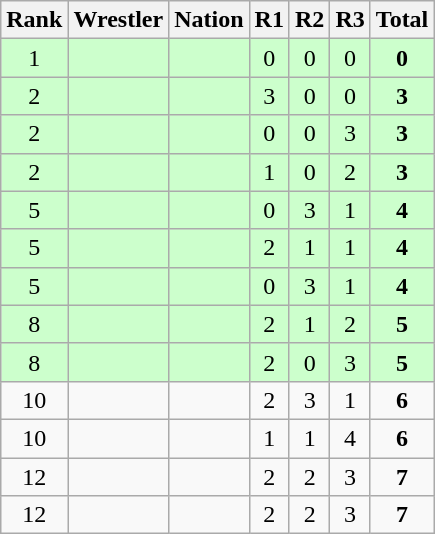<table class="wikitable sortable" style="text-align:center;">
<tr>
<th>Rank</th>
<th>Wrestler</th>
<th>Nation</th>
<th>R1</th>
<th>R2</th>
<th>R3</th>
<th>Total</th>
</tr>
<tr style="background:#cfc;">
<td>1</td>
<td align=left></td>
<td align=left></td>
<td>0</td>
<td>0</td>
<td>0</td>
<td><strong>0</strong></td>
</tr>
<tr style="background:#cfc;">
<td>2</td>
<td align=left></td>
<td align=left></td>
<td>3</td>
<td>0</td>
<td>0</td>
<td><strong>3</strong></td>
</tr>
<tr style="background:#cfc;">
<td>2</td>
<td align=left></td>
<td align=left></td>
<td>0</td>
<td>0</td>
<td>3</td>
<td><strong>3</strong></td>
</tr>
<tr style="background:#cfc;">
<td>2</td>
<td align=left></td>
<td align=left></td>
<td>1</td>
<td>0</td>
<td>2</td>
<td><strong>3</strong></td>
</tr>
<tr style="background:#cfc;">
<td>5</td>
<td align=left></td>
<td align=left></td>
<td>0</td>
<td>3</td>
<td>1</td>
<td><strong>4</strong></td>
</tr>
<tr style="background:#cfc;">
<td>5</td>
<td align=left></td>
<td align=left></td>
<td>2</td>
<td>1</td>
<td>1</td>
<td><strong>4</strong></td>
</tr>
<tr style="background:#cfc;">
<td>5</td>
<td align=left></td>
<td align=left></td>
<td>0</td>
<td>3</td>
<td>1</td>
<td><strong>4</strong></td>
</tr>
<tr style="background:#cfc;">
<td>8</td>
<td align=left></td>
<td align=left></td>
<td>2</td>
<td>1</td>
<td>2</td>
<td><strong>5</strong></td>
</tr>
<tr style="background:#cfc;">
<td>8</td>
<td align=left></td>
<td align=left></td>
<td>2</td>
<td>0</td>
<td>3</td>
<td><strong>5</strong></td>
</tr>
<tr>
<td>10</td>
<td align=left></td>
<td align=left></td>
<td>2</td>
<td>3</td>
<td>1</td>
<td><strong>6</strong></td>
</tr>
<tr>
<td>10</td>
<td align=left></td>
<td align=left></td>
<td>1</td>
<td>1</td>
<td>4</td>
<td><strong>6</strong></td>
</tr>
<tr>
<td>12</td>
<td align=left></td>
<td align=left></td>
<td>2</td>
<td>2</td>
<td>3</td>
<td><strong>7</strong></td>
</tr>
<tr>
<td>12</td>
<td align=left></td>
<td align=left></td>
<td>2</td>
<td>2</td>
<td>3</td>
<td><strong>7</strong></td>
</tr>
</table>
